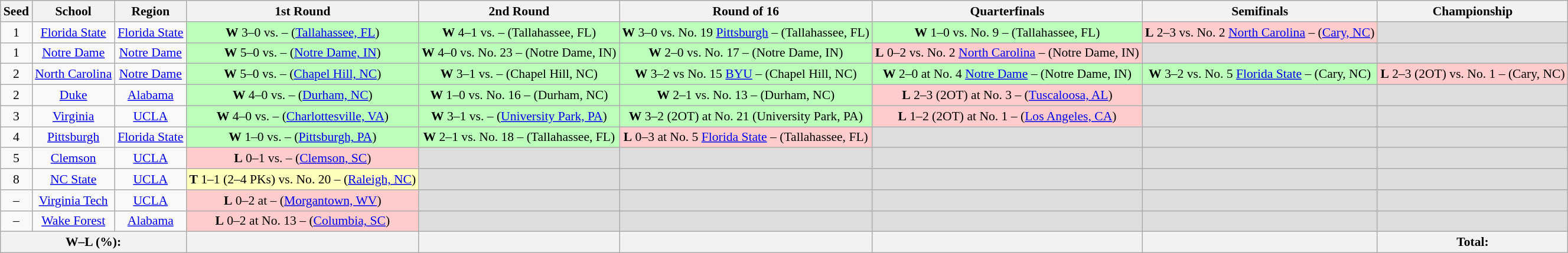<table class="sortable wikitable" style="white-space:nowrap; text-align:center; font-size:90%;">
<tr>
<th>Seed</th>
<th>School</th>
<th>Region</th>
<th>1st Round</th>
<th>2nd Round</th>
<th>Round of 16</th>
<th>Quarterfinals</th>
<th>Semifinals</th>
<th>Championship</th>
</tr>
<tr>
<td>1</td>
<td><a href='#'>Florida State</a></td>
<td><a href='#'>Florida State</a></td>
<td style="background:#bfb;"><strong>W</strong> 3–0 vs.  – (<a href='#'>Tallahassee, FL</a>)</td>
<td style="background:#bfb;"><strong>W</strong> 4–1 vs.  – (Tallahassee, FL)</td>
<td style="background:#bfb;"><strong>W</strong> 3–0 vs. No. 19 <a href='#'>Pittsburgh</a> – (Tallahassee, FL)</td>
<td style="background:#bfb;"><strong>W</strong> 1–0 vs. No. 9  – (Tallahassee, FL)</td>
<td style="background:#fcc;"><strong>L</strong> 2–3 vs. No. 2 <a href='#'>North Carolina</a> – (<a href='#'>Cary, NC</a>)</td>
<td bgcolor=#ddd></td>
</tr>
<tr>
<td>1</td>
<td><a href='#'>Notre Dame</a></td>
<td><a href='#'>Notre Dame</a></td>
<td style="background:#bfb;"><strong>W</strong> 5–0 vs.  – (<a href='#'>Notre Dame, IN</a>)</td>
<td style="background:#bfb;"><strong>W</strong> 4–0 vs. No. 23  – (Notre Dame, IN)</td>
<td style="background:#bfb;"><strong>W</strong> 2–0 vs. No. 17  – (Notre Dame, IN)</td>
<td style="background:#fcc;"><strong>L</strong> 0–2 vs. No. 2 <a href='#'>North Carolina</a> – (Notre Dame, IN)</td>
<td bgcolor=#ddd></td>
<td bgcolor=#ddd></td>
</tr>
<tr>
<td>2</td>
<td><a href='#'>North Carolina</a></td>
<td><a href='#'>Notre Dame</a></td>
<td style="background:#bfb;"><strong>W</strong> 5–0 vs.  – (<a href='#'>Chapel Hill, NC</a>)</td>
<td style="background:#bfb;"><strong>W</strong> 3–1 vs.  – (Chapel Hill, NC)</td>
<td style="background:#bfb;"><strong>W</strong> 3–2 vs No. 15 <a href='#'>BYU</a> – (Chapel Hill, NC)</td>
<td style="background:#bfb;"><strong>W</strong> 2–0 at No. 4 <a href='#'>Notre Dame</a> – (Notre Dame, IN)</td>
<td style="background:#bfb;"><strong>W</strong> 3–2 vs. No. 5 <a href='#'>Florida State</a> – (Cary, NC)</td>
<td style="background:#fcc;"><strong>L</strong> 2–3 (2OT) vs. No. 1  – (Cary, NC)</td>
</tr>
<tr>
<td>2</td>
<td><a href='#'>Duke</a></td>
<td><a href='#'>Alabama</a></td>
<td style="background:#bfb;"><strong>W</strong> 4–0 vs.  – (<a href='#'>Durham, NC</a>)</td>
<td style="background:#bfb;"><strong>W</strong> 1–0 vs. No. 16  – (Durham, NC)</td>
<td style="background:#bfb;"><strong>W</strong> 2–1 vs. No. 13  – (Durham, NC)</td>
<td style="background:#fcc;"><strong>L</strong> 2–3 (2OT) at No. 3  – (<a href='#'>Tuscaloosa, AL</a>)</td>
<td bgcolor=#ddd></td>
<td bgcolor=#ddd></td>
</tr>
<tr>
<td>3</td>
<td><a href='#'>Virginia</a></td>
<td><a href='#'>UCLA</a></td>
<td style="background:#bfb;"><strong>W</strong> 4–0 vs.  – (<a href='#'>Charlottesville, VA</a>)</td>
<td style="background:#bfb;"><strong>W</strong> 3–1 vs.  – (<a href='#'>University Park, PA</a>)</td>
<td style="background:#bfb;"><strong>W</strong> 3–2 (2OT) at No. 21   (University Park, PA)</td>
<td style="background:#fcc;"><strong>L</strong> 1–2 (2OT) at No. 1  – (<a href='#'>Los Angeles, CA</a>)</td>
<td bgcolor=#ddd></td>
<td bgcolor=#ddd></td>
</tr>
<tr>
<td>4</td>
<td><a href='#'>Pittsburgh</a></td>
<td><a href='#'>Florida State</a></td>
<td style="background:#bfb;"><strong>W</strong> 1–0 vs.  – (<a href='#'>Pittsburgh, PA</a>)</td>
<td style="background:#bfb;"><strong>W</strong> 2–1 vs. No. 18  – (Tallahassee, FL)</td>
<td style="background:#fcc;"><strong>L</strong> 0–3 at No. 5 <a href='#'>Florida State</a> – (Tallahassee, FL)</td>
<td bgcolor=#ddd></td>
<td bgcolor=#ddd></td>
<td bgcolor=#ddd></td>
</tr>
<tr>
<td>5</td>
<td><a href='#'>Clemson</a></td>
<td><a href='#'>UCLA</a></td>
<td style="background:#fcc;"><strong>L</strong> 0–1 vs.  – (<a href='#'>Clemson, SC</a>)</td>
<td bgcolor=#ddd></td>
<td bgcolor=#ddd></td>
<td bgcolor=#ddd></td>
<td bgcolor=#ddd></td>
<td bgcolor=#ddd></td>
</tr>
<tr>
<td>8</td>
<td><a href='#'>NC State</a></td>
<td><a href='#'>UCLA</a></td>
<td style="background:#ffb;"><strong>T</strong> 1–1 (2–4 PKs) vs. No. 20  – (<a href='#'>Raleigh, NC</a>)</td>
<td bgcolor=#ddd></td>
<td bgcolor=#ddd></td>
<td bgcolor=#ddd></td>
<td bgcolor=#ddd></td>
<td bgcolor=#ddd></td>
</tr>
<tr>
<td>–</td>
<td><a href='#'>Virginia Tech</a></td>
<td><a href='#'>UCLA</a></td>
<td style="background:#fcc;"><strong>L</strong> 0–2 at  – (<a href='#'>Morgantown, WV</a>)</td>
<td bgcolor=#ddd></td>
<td bgcolor=#ddd></td>
<td bgcolor=#ddd></td>
<td bgcolor=#ddd></td>
<td bgcolor=#ddd></td>
</tr>
<tr>
<td>–</td>
<td><a href='#'>Wake Forest</a></td>
<td><a href='#'>Alabama</a></td>
<td style="background:#fcc;"><strong>L</strong> 0–2 at No. 13  – (<a href='#'>Columbia, SC</a>)</td>
<td bgcolor=#ddd></td>
<td bgcolor=#ddd></td>
<td bgcolor=#ddd></td>
<td bgcolor=#ddd></td>
<td bgcolor=#ddd></td>
</tr>
<tr>
<th colspan=3>W–L (%):</th>
<th></th>
<th></th>
<th></th>
<th></th>
<th></th>
<th> Total: </th>
</tr>
</table>
